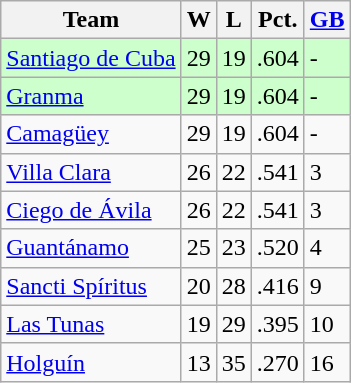<table class="wikitable">
<tr>
<th>Team</th>
<th>W</th>
<th>L</th>
<th>Pct.</th>
<th><a href='#'>GB</a></th>
</tr>
<tr style="background-color:#ccffcc;">
<td><a href='#'>Santiago de Cuba</a></td>
<td>29</td>
<td>19</td>
<td>.604</td>
<td>-</td>
</tr>
<tr style="background-color:#ccffcc;">
<td><a href='#'>Granma</a></td>
<td>29</td>
<td>19</td>
<td>.604</td>
<td>-</td>
</tr>
<tr>
<td><a href='#'>Camagüey</a></td>
<td>29</td>
<td>19</td>
<td>.604</td>
<td>-</td>
</tr>
<tr>
<td><a href='#'>Villa Clara</a></td>
<td>26</td>
<td>22</td>
<td>.541</td>
<td>3</td>
</tr>
<tr>
<td><a href='#'>Ciego de Ávila</a></td>
<td>26</td>
<td>22</td>
<td>.541</td>
<td>3</td>
</tr>
<tr>
<td><a href='#'>Guantánamo</a></td>
<td>25</td>
<td>23</td>
<td>.520</td>
<td>4</td>
</tr>
<tr>
<td><a href='#'>Sancti Spíritus</a></td>
<td>20</td>
<td>28</td>
<td>.416</td>
<td>9</td>
</tr>
<tr>
<td><a href='#'>Las Tunas</a></td>
<td>19</td>
<td>29</td>
<td>.395</td>
<td>10</td>
</tr>
<tr>
<td><a href='#'>Holguín</a></td>
<td>13</td>
<td>35</td>
<td>.270</td>
<td>16</td>
</tr>
</table>
